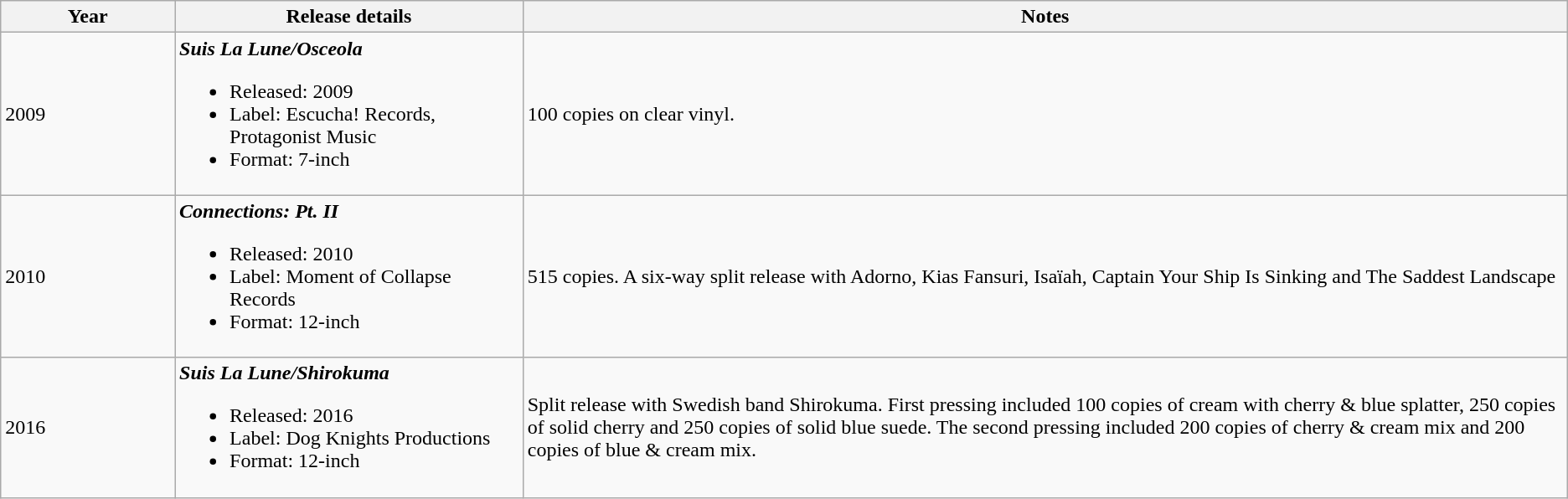<table class ="wikitable">
<tr>
<th style="width: 5%">Year</th>
<th style="width:10%">Release details</th>
<th style="width:30%">Notes</th>
</tr>
<tr>
<td>2009</td>
<td><strong><em>Suis La Lune/Osceola</em></strong><br><ul><li>Released: 2009</li><li>Label: Escucha! Records, Protagonist Music</li><li>Format: 7-inch</li></ul></td>
<td>100 copies on clear vinyl.</td>
</tr>
<tr>
<td>2010</td>
<td><strong><em>Connections: Pt. II</em></strong><br><ul><li>Released: 2010</li><li>Label: Moment of Collapse Records</li><li>Format: 12-inch</li></ul></td>
<td>515 copies. A six-way split release with Adorno, Kias Fansuri, Isaïah, Captain Your Ship Is Sinking and The Saddest Landscape </td>
</tr>
<tr>
<td>2016</td>
<td><strong><em>Suis La Lune/Shirokuma</em></strong><br><ul><li>Released: 2016</li><li>Label: Dog Knights Productions</li><li>Format: 12-inch</li></ul></td>
<td>Split release with Swedish band Shirokuma. First pressing included 100 copies of cream with cherry & blue splatter, 250 copies of solid cherry and 250 copies of solid blue suede. The second pressing included 200 copies of cherry & cream mix and 200 copies of blue & cream mix.</td>
</tr>
</table>
